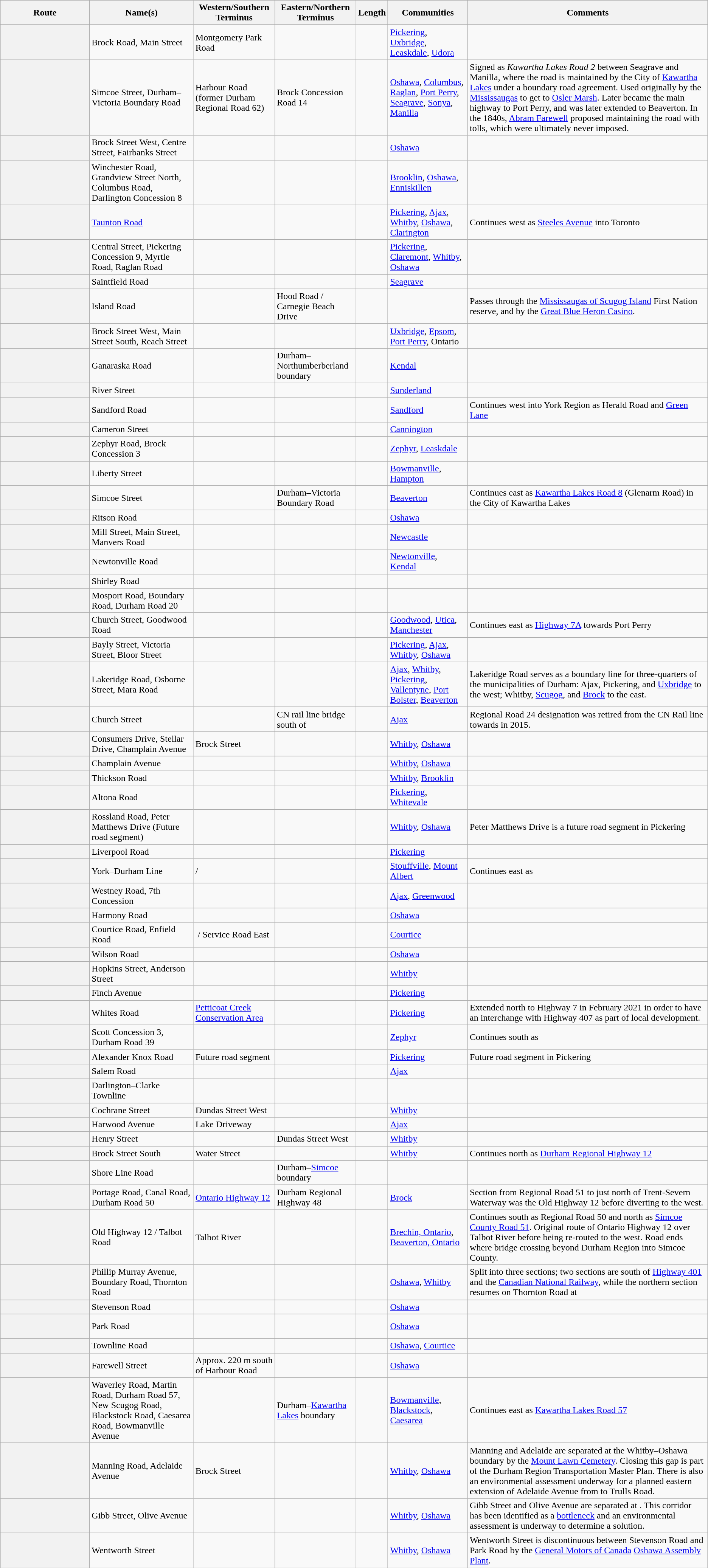<table class="wikitable sortable">
<tr>
<th width="150px" scope="col">Route</th>
<th scope="col">Name(s)</th>
<th scope="col" width="136px">Western/Southern Terminus</th>
<th width="136px" scope="col">Eastern/Northern Terminus</th>
<th scope="col">Length</th>
<th scope="col" class="unsortable">Communities</th>
<th scope="col" class="unsortable">Comments</th>
</tr>
<tr>
<th scope="row" align="center"></th>
<td>Brock Road, Main Street</td>
<td> Montgomery Park Road</td>
<td></td>
<td><br><br></td>
<td><a href='#'>Pickering</a>, <a href='#'>Uxbridge</a>, <a href='#'>Leaskdale</a>, <a href='#'>Udora</a></td>
<td></td>
</tr>
<tr>
<th scope="row" align="center"></th>
<td>Simcoe Street, Durham–Victoria Boundary Road</td>
<td>Harbour Road (former Durham Regional Road 62)</td>
<td>Brock Concession Road 14</td>
<td><br><br></td>
<td><a href='#'>Oshawa</a>, <a href='#'>Columbus</a>, <a href='#'>Raglan</a>, <a href='#'>Port Perry</a>, <a href='#'>Seagrave</a>, <a href='#'>Sonya</a>, <a href='#'>Manilla</a></td>
<td>Signed as <em>Kawartha Lakes Road 2</em> between Seagrave and Manilla, where the road is maintained by the City of <a href='#'>Kawartha Lakes</a> under a boundary road agreement. Used originally by the <a href='#'>Mississaugas</a> to get to <a href='#'>Osler Marsh</a>. Later became the main highway to Port Perry, and was later extended to Beaverton. In the 1840s, <a href='#'>Abram Farewell</a> proposed maintaining the road with tolls, which were ultimately never imposed.</td>
</tr>
<tr>
<th scope="row" align="center"></th>
<td>Brock Street West, Centre Street, Fairbanks Street</td>
<td></td>
<td></td>
<td><br></td>
<td><a href='#'>Oshawa</a></td>
<td></td>
</tr>
<tr>
<th scope="row" align="center"></th>
<td>Winchester Road, Grandview Street North, Columbus Road, Darlington Concession 8</td>
<td></td>
<td></td>
<td><br></td>
<td><a href='#'>Brooklin</a>, <a href='#'>Oshawa</a>, <a href='#'>Enniskillen</a></td>
<td></td>
</tr>
<tr>
<th scope="row" align="center"></th>
<td><a href='#'>Taunton Road</a></td>
<td></td>
<td></td>
<td><br></td>
<td><a href='#'>Pickering</a>, <a href='#'>Ajax</a>, <a href='#'>Whitby</a>, <a href='#'>Oshawa</a>, <a href='#'>Clarington</a></td>
<td>Continues west as <a href='#'>Steeles Avenue</a> into Toronto</td>
</tr>
<tr>
<th scope="row" align="center"></th>
<td>Central Street, Pickering Concession 9, Myrtle Road, Raglan Road</td>
<td></td>
<td></td>
<td><br></td>
<td><a href='#'>Pickering</a>, <a href='#'>Claremont</a>, <a href='#'>Whitby</a>, <a href='#'>Oshawa</a></td>
<td></td>
</tr>
<tr>
<th scope="row" align="center"></th>
<td>Saintfield Road</td>
<td></td>
<td></td>
<td><br></td>
<td><a href='#'>Seagrave</a></td>
<td></td>
</tr>
<tr>
<th scope="row" align="center"></th>
<td>Island Road</td>
<td></td>
<td>Hood Road / Carnegie Beach Drive</td>
<td><br></td>
<td></td>
<td>Passes through the <a href='#'>Mississaugas of Scugog Island</a> First Nation reserve, and by the <a href='#'>Great Blue Heron Casino</a>.</td>
</tr>
<tr>
<th scope="row" align="center"></th>
<td>Brock Street West, Main Street South, Reach Street</td>
<td></td>
<td></td>
<td><br><br></td>
<td><a href='#'>Uxbridge</a>,  <a href='#'>Epsom</a>, <a href='#'>Port Perry</a>, Ontario</td>
<td></td>
</tr>
<tr>
<th scope="row" align="center"></th>
<td>Ganaraska Road</td>
<td></td>
<td>Durham–Northumberberland boundary</td>
<td><br></td>
<td><a href='#'>Kendal</a></td>
<td></td>
</tr>
<tr>
<th scope="row" align="center"></th>
<td>River Street</td>
<td></td>
<td></td>
<td><br></td>
<td><a href='#'>Sunderland</a></td>
<td></td>
</tr>
<tr>
<th scope="row" align="center"></th>
<td>Sandford Road</td>
<td></td>
<td></td>
<td><br></td>
<td><a href='#'>Sandford</a></td>
<td>Continues west into York Region as Herald Road and <a href='#'>Green Lane</a></td>
</tr>
<tr>
<th scope="row" align="center"></th>
<td>Cameron Street</td>
<td></td>
<td></td>
<td><br></td>
<td><a href='#'>Cannington</a></td>
<td></td>
</tr>
<tr>
<th scope="row" align="center"></th>
<td>Zephyr Road, Brock Concession 3</td>
<td></td>
<td></td>
<td><br><br></td>
<td><a href='#'>Zephyr</a>, <a href='#'>Leaskdale</a></td>
<td></td>
</tr>
<tr>
<th scope="row" align="center"></th>
<td>Liberty Street</td>
<td></td>
<td></td>
<td><br></td>
<td><a href='#'>Bowmanville</a>, <a href='#'>Hampton</a></td>
<td></td>
</tr>
<tr>
<th scope="row" align="center"></th>
<td>Simcoe Street</td>
<td></td>
<td>Durham–Victoria Boundary Road</td>
<td><br></td>
<td><a href='#'>Beaverton</a></td>
<td>Continues east as <a href='#'>Kawartha Lakes Road 8</a> (Glenarm Road) in the City of Kawartha Lakes</td>
</tr>
<tr>
<th scope="row" align="center"></th>
<td>Ritson Road</td>
<td></td>
<td></td>
<td><br></td>
<td><a href='#'>Oshawa</a></td>
<td></td>
</tr>
<tr>
<th scope="row" align="center"></th>
<td>Mill Street, Main Street, Manvers Road</td>
<td></td>
<td></td>
<td><br><br></td>
<td><a href='#'>Newcastle</a></td>
<td></td>
</tr>
<tr>
<th scope="row" align="center"></th>
<td>Newtonville Road</td>
<td></td>
<td></td>
<td><br></td>
<td><a href='#'>Newtonville</a>, <a href='#'>Kendal</a></td>
<td></td>
</tr>
<tr>
<th scope="row" align="center"></th>
<td>Shirley Road</td>
<td></td>
<td></td>
<td><br></td>
<td></td>
<td></td>
</tr>
<tr>
<th scope="row" align="center"></th>
<td>Mosport Road, Boundary Road, Durham Road 20</td>
<td></td>
<td></td>
<td><br></td>
<td></td>
<td></td>
</tr>
<tr>
<th scope="row" align="center"></th>
<td>Church Street, Goodwood Road</td>
<td></td>
<td></td>
<td><br></td>
<td><a href='#'>Goodwood</a>,  <a href='#'>Utica</a>,  <a href='#'>Manchester</a></td>
<td>Continues east as <a href='#'>Highway 7A</a> towards Port Perry</td>
</tr>
<tr>
<th scope="row" align="center"></th>
<td>Bayly Street, Victoria Street, Bloor Street</td>
<td></td>
<td></td>
<td><br></td>
<td><a href='#'>Pickering</a>, <a href='#'>Ajax</a>, <a href='#'>Whitby</a>, <a href='#'>Oshawa</a></td>
<td></td>
</tr>
<tr>
<th scope="row" align="center"></th>
<td>Lakeridge Road, Osborne Street, Mara Road</td>
<td></td>
<td></td>
<td><br></td>
<td><a href='#'>Ajax</a>, <a href='#'>Whitby</a>, <a href='#'>Pickering</a>, <a href='#'>Vallentyne</a>, <a href='#'>Port Bolster</a>, <a href='#'>Beaverton</a></td>
<td>Lakeridge Road serves as a boundary line for three-quarters of the municipalities of Durham: Ajax, Pickering, and <a href='#'>Uxbridge</a> to the west; Whitby, <a href='#'>Scugog</a>, and <a href='#'>Brock</a> to the east.</td>
</tr>
<tr>
<th scope="row" align="center"></th>
<td>Church Street</td>
<td></td>
<td>CN rail line bridge south of </td>
<td><br></td>
<td><a href='#'>Ajax</a></td>
<td>Regional Road 24 designation was retired from the CN Rail line towards  in 2015.</td>
</tr>
<tr>
<th scope="row" align="center"></th>
<td>Consumers Drive, Stellar Drive, Champlain Avenue</td>
<td>Brock Street</td>
<td></td>
<td><br><br></td>
<td><a href='#'>Whitby</a>, <a href='#'>Oshawa</a></td>
<td></td>
</tr>
<tr>
<th scope="row" align="center"></th>
<td>Champlain Avenue</td>
<td></td>
<td></td>
<td><br></td>
<td><a href='#'>Whitby</a>, <a href='#'>Oshawa</a></td>
<td></td>
</tr>
<tr>
<th scope="row" align="center"></th>
<td>Thickson Road</td>
<td></td>
<td></td>
<td><br></td>
<td><a href='#'>Whitby</a>, <a href='#'>Brooklin</a></td>
<td></td>
</tr>
<tr>
<th scope="row" align="center"></th>
<td>Altona Road</td>
<td></td>
<td></td>
<td><br></td>
<td><a href='#'>Pickering</a>, <a href='#'>Whitevale</a></td>
<td></td>
</tr>
<tr>
<th scope="row" align="center"></th>
<td>Rossland Road, Peter Matthews Drive (Future road segment)</td>
<td></td>
<td></td>
<td><br></td>
<td><a href='#'>Whitby</a>, <a href='#'>Oshawa</a></td>
<td>Peter Matthews Drive is a future road segment in Pickering</td>
</tr>
<tr>
<th scope="row" align="center"></th>
<td>Liverpool Road</td>
<td></td>
<td></td>
<td><br></td>
<td><a href='#'>Pickering</a></td>
<td></td>
</tr>
<tr>
<th scope="row" align="center"></th>
<td>York–Durham Line</td>
<td> / </td>
<td></td>
<td><br></td>
<td><a href='#'>Stouffville</a>, <a href='#'>Mount Albert</a></td>
<td>Continues east as </td>
</tr>
<tr>
<th scope="row" align="center"></th>
<td>Westney Road, 7th Concession</td>
<td></td>
<td></td>
<td><br></td>
<td><a href='#'>Ajax</a>, <a href='#'>Greenwood</a></td>
<td></td>
</tr>
<tr>
<th scope="row" align="center"></th>
<td>Harmony Road</td>
<td></td>
<td></td>
<td><br></td>
<td><a href='#'>Oshawa</a></td>
<td></td>
</tr>
<tr>
<th scope="row" align="center"></th>
<td>Courtice Road, Enfield Road</td>
<td> / Service Road East</td>
<td></td>
<td><br><br></td>
<td><a href='#'>Courtice</a></td>
<td></td>
</tr>
<tr>
<th scope="row" align="center"></th>
<td>Wilson Road</td>
<td></td>
<td></td>
<td><br></td>
<td><a href='#'>Oshawa</a></td>
<td></td>
</tr>
<tr>
<th scope="row" align="center"></th>
<td>Hopkins Street, Anderson Street</td>
<td></td>
<td></td>
<td><br></td>
<td><a href='#'>Whitby</a></td>
<td></td>
</tr>
<tr>
<th scope="row" align="center"></th>
<td>Finch Avenue</td>
<td></td>
<td></td>
<td><br></td>
<td><a href='#'>Pickering</a></td>
<td></td>
</tr>
<tr>
<th scope="row" align="center"></th>
<td>Whites Road</td>
<td><a href='#'>Petticoat Creek Conservation Area</a></td>
<td></td>
<td><br><br></td>
<td><a href='#'>Pickering</a></td>
<td>Extended north to Highway 7 in February 2021 in order to have an interchange with Highway 407 as part of local development.</td>
</tr>
<tr>
<th scope="row" align="center"></th>
<td>Scott Concession 3, Durham Road 39</td>
<td></td>
<td></td>
<td><br></td>
<td><a href='#'>Zephyr</a></td>
<td>Continues south as </td>
</tr>
<tr>
<th scope="row" align="center"></th>
<td>Alexander Knox Road</td>
<td>Future road segment</td>
<td></td>
<td></td>
<td><a href='#'>Pickering</a></td>
<td>Future road segment in Pickering</td>
</tr>
<tr>
<th scope="row" align="center"></th>
<td>Salem Road</td>
<td></td>
<td></td>
<td><br></td>
<td><a href='#'>Ajax</a></td>
<td></td>
</tr>
<tr>
<th scope="row" align="center"></th>
<td>Darlington–Clarke Townline</td>
<td></td>
<td></td>
<td><br></td>
<td></td>
<td></td>
</tr>
<tr>
<th scope="row" align="center"></th>
<td>Cochrane Street</td>
<td>Dundas Street West</td>
<td></td>
<td><br></td>
<td><a href='#'>Whitby</a></td>
<td></td>
</tr>
<tr>
<th scope="row" align="center"></th>
<td>Harwood Avenue</td>
<td>Lake Driveway</td>
<td></td>
<td><br></td>
<td><a href='#'>Ajax</a></td>
<td></td>
</tr>
<tr>
<th scope="row" align="center"></th>
<td>Henry Street</td>
<td></td>
<td>Dundas Street West</td>
<td><br></td>
<td><a href='#'>Whitby</a></td>
<td></td>
</tr>
<tr>
<th scope="row" align="center"></th>
<td>Brock Street South</td>
<td>Water Street</td>
<td></td>
<td><br></td>
<td><a href='#'>Whitby</a></td>
<td>Continues north as <a href='#'>Durham Regional Highway 12</a></td>
</tr>
<tr>
<th scope="row" align="center"></th>
<td>Shore Line Road</td>
<td></td>
<td>Durham–<a href='#'>Simcoe</a> boundary</td>
<td><br></td>
<td></td>
<td></td>
</tr>
<tr>
<th scope="row" align="center"></th>
<td>Portage Road, Canal Road, Durham Road 50</td>
<td><a href='#'>Ontario Highway 12</a></td>
<td>Durham Regional Highway 48</td>
<td><br></td>
<td><a href='#'>Brock</a></td>
<td>Section from Regional Road 51 to just north of Trent-Severn Waterway was the Old Highway 12 before diverting to the west.</td>
</tr>
<tr>
<th scope="row" align="center"></th>
<td>Old Highway 12 / Talbot Road</td>
<td>Talbot River</td>
<td></td>
<td><br></td>
<td><a href='#'>Brechin, Ontario</a>, <a href='#'>Beaverton, Ontario</a></td>
<td>Continues south as Regional Road 50 and north as <a href='#'>Simcoe County Road 51</a>. Original route of Ontario Highway 12 over Talbot River before being re-routed to the west. Road ends where bridge crossing beyond Durham Region into Simcoe County.</td>
</tr>
<tr>
<th scope="row" align="center"></th>
<td>Phillip Murray Avenue, Boundary Road, Thornton Road</td>
<td></td>
<td></td>
<td><br><br><br></td>
<td><a href='#'>Oshawa</a>, <a href='#'>Whitby</a></td>
<td>Split into three sections; two sections are south of <a href='#'>Highway 401</a> and the <a href='#'>Canadian National Railway</a>, while the northern section resumes on Thornton Road at </td>
</tr>
<tr>
<th scope="row" align="center"></th>
<td>Stevenson Road</td>
<td></td>
<td></td>
<td><br></td>
<td><a href='#'>Oshawa</a></td>
<td></td>
</tr>
<tr>
<th scope="row" align="center"></th>
<td>Park Road</td>
<td></td>
<td></td>
<td><br><br></td>
<td><a href='#'>Oshawa</a></td>
<td></td>
</tr>
<tr>
<th scope="row" align="center"></th>
<td>Townline Road</td>
<td></td>
<td></td>
<td><br></td>
<td><a href='#'>Oshawa</a>, <a href='#'>Courtice</a></td>
<td></td>
</tr>
<tr>
<th scope="row" align="center"></th>
<td>Farewell Street</td>
<td>Approx. 220 m south of Harbour Road</td>
<td></td>
<td><br></td>
<td><a href='#'>Oshawa</a></td>
<td></td>
</tr>
<tr>
<th scope="row" align="center"></th>
<td>Waverley Road, Martin Road, Durham Road 57, New Scugog Road, Blackstock Road, Caesarea Road, Bowmanville Avenue</td>
<td></td>
<td>Durham–<a href='#'>Kawartha Lakes</a> boundary</td>
<td><br><br></td>
<td><a href='#'>Bowmanville</a>, <a href='#'>Blackstock</a>, <a href='#'>Caesarea</a></td>
<td>Continues east as <a href='#'>Kawartha Lakes Road 57</a></td>
</tr>
<tr>
<th scope="row" align="center"></th>
<td>Manning Road, Adelaide Avenue</td>
<td>Brock Street</td>
<td></td>
<td><br><br></td>
<td><a href='#'>Whitby</a>, <a href='#'>Oshawa</a></td>
<td>Manning and Adelaide are separated at the Whitby–Oshawa boundary by the <a href='#'>Mount Lawn Cemetery</a>. Closing this gap is part of the Durham Region Transportation Master Plan. There is also an environmental assessment underway for a planned eastern extension of Adelaide Avenue from  to Trulls Road.</td>
</tr>
<tr>
<th scope="row" align="center"></th>
<td>Gibb Street, Olive Avenue</td>
<td></td>
<td></td>
<td><br><br></td>
<td><a href='#'>Whitby</a>, <a href='#'>Oshawa</a></td>
<td>Gibb Street and Olive Avenue are separated at . This corridor has been identified as a <a href='#'>bottleneck</a> and an environmental assessment is underway to determine a solution.</td>
</tr>
<tr>
<th scope="row" align="center"></th>
<td>Wentworth Street</td>
<td></td>
<td></td>
<td><br><br></td>
<td><a href='#'>Whitby</a>, <a href='#'>Oshawa</a></td>
<td>Wentworth Street is discontinuous between Stevenson Road and Park Road by the <a href='#'>General Motors of Canada</a> <a href='#'>Oshawa Assembly Plant</a>.</td>
</tr>
</table>
